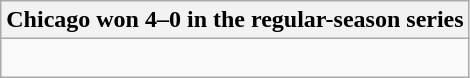<table class="wikitable collapsible collapsed">
<tr>
<th>Chicago won 4–0 in the regular-season series</th>
</tr>
<tr>
<td><br>


</td>
</tr>
</table>
